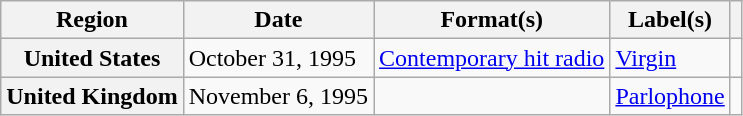<table class="wikitable plainrowheaders">
<tr>
<th scope="col">Region</th>
<th scope="col">Date</th>
<th scope="col">Format(s)</th>
<th scope="col">Label(s)</th>
<th scope="col"></th>
</tr>
<tr>
<th scope="row">United States</th>
<td>October 31, 1995</td>
<td><a href='#'>Contemporary hit radio</a></td>
<td><a href='#'>Virgin</a></td>
<td></td>
</tr>
<tr>
<th scope="row">United Kingdom</th>
<td>November 6, 1995</td>
<td></td>
<td><a href='#'>Parlophone</a></td>
<td></td>
</tr>
</table>
